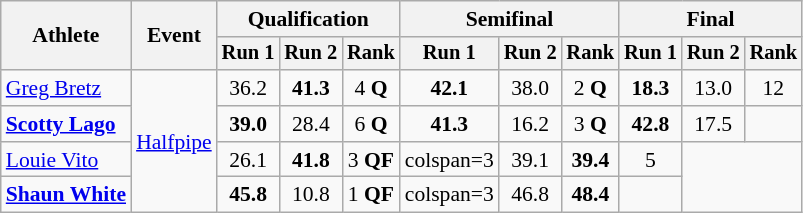<table class=wikitable style=font-size:90%;text-align:center>
<tr>
<th rowspan=2>Athlete</th>
<th rowspan=2>Event</th>
<th colspan=3>Qualification</th>
<th colspan=3>Semifinal</th>
<th colspan=3>Final</th>
</tr>
<tr style=font-size:95%>
<th>Run 1</th>
<th>Run 2</th>
<th>Rank</th>
<th>Run 1</th>
<th>Run 2</th>
<th>Rank</th>
<th>Run 1</th>
<th>Run 2</th>
<th>Rank</th>
</tr>
<tr>
<td align=left><a href='#'>Greg Bretz</a></td>
<td align=left rowspan=4><a href='#'>Halfpipe</a></td>
<td>36.2</td>
<td><strong>41.3</strong></td>
<td>4 <strong>Q</strong></td>
<td><strong>42.1</strong></td>
<td>38.0</td>
<td>2 <strong>Q</strong></td>
<td><strong>18.3</strong></td>
<td>13.0</td>
<td>12</td>
</tr>
<tr>
<td align=left><strong><a href='#'>Scotty Lago</a></strong></td>
<td><strong>39.0</strong></td>
<td>28.4</td>
<td>6 <strong>Q</strong></td>
<td><strong>41.3</strong></td>
<td>16.2</td>
<td>3 <strong>Q</strong></td>
<td><strong>42.8</strong></td>
<td>17.5</td>
<td></td>
</tr>
<tr>
<td align=left><a href='#'>Louie Vito</a></td>
<td>26.1</td>
<td><strong>41.8</strong></td>
<td>3 <strong>QF</strong></td>
<td>colspan=3 </td>
<td>39.1</td>
<td><strong>39.4</strong></td>
<td>5</td>
</tr>
<tr>
<td align=left><strong><a href='#'>Shaun White</a></strong></td>
<td><strong>45.8</strong></td>
<td>10.8</td>
<td>1 <strong>QF</strong></td>
<td>colspan=3 </td>
<td>46.8</td>
<td><strong>48.4</strong></td>
<td></td>
</tr>
</table>
